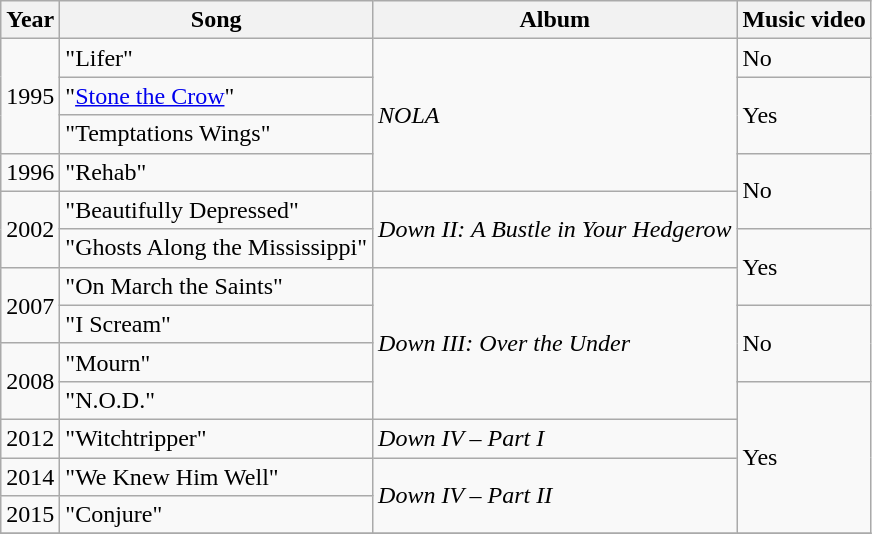<table class="wikitable">
<tr>
<th>Year</th>
<th>Song</th>
<th>Album</th>
<th>Music video</th>
</tr>
<tr>
<td rowspan="3">1995</td>
<td>"Lifer"</td>
<td rowspan="4"><em>NOLA</em></td>
<td>No</td>
</tr>
<tr>
<td>"<a href='#'>Stone the Crow</a>"</td>
<td rowspan="2">Yes</td>
</tr>
<tr>
<td>"Temptations Wings"</td>
</tr>
<tr>
<td>1996</td>
<td>"Rehab"</td>
<td rowspan="2">No</td>
</tr>
<tr>
<td rowspan="2">2002</td>
<td>"Beautifully Depressed"</td>
<td rowspan="2"><em>Down II: A Bustle in Your Hedgerow</em></td>
</tr>
<tr>
<td>"Ghosts Along the Mississippi"</td>
<td rowspan="2">Yes</td>
</tr>
<tr>
<td rowspan="2">2007</td>
<td>"On March the Saints"</td>
<td rowspan="4"><em>Down III: Over the Under</em></td>
</tr>
<tr>
<td>"I Scream"</td>
<td rowspan="2">No</td>
</tr>
<tr>
<td rowspan="2">2008</td>
<td>"Mourn"</td>
</tr>
<tr>
<td>"N.O.D."</td>
<td rowspan="4">Yes</td>
</tr>
<tr>
<td rowspan="1">2012</td>
<td>"Witchtripper"</td>
<td rowspan="1"><em>Down IV – Part I</em></td>
</tr>
<tr>
<td rowspan="">2014</td>
<td>"We Knew Him Well"</td>
<td rowspan="2"><em>Down IV – Part II</em></td>
</tr>
<tr>
<td rowspan="">2015</td>
<td>"Conjure"</td>
</tr>
<tr>
</tr>
</table>
